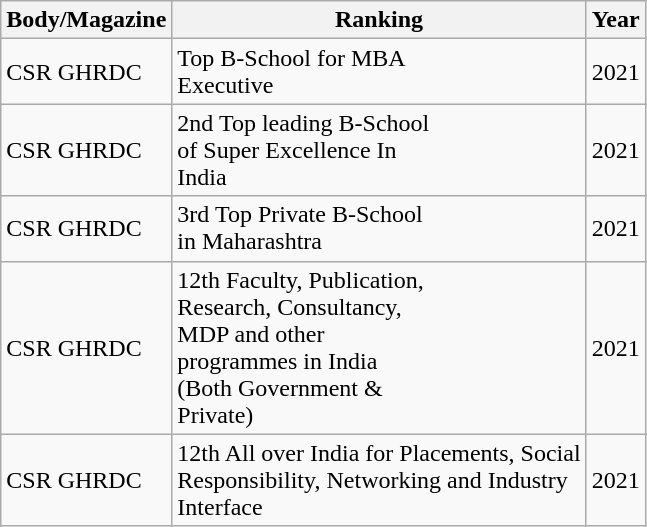<table class="wikitable">
<tr>
<th>Body/Magazine</th>
<th>Ranking</th>
<th>Year</th>
</tr>
<tr>
<td>CSR GHRDC</td>
<td>Top B-School for MBA<br>Executive</td>
<td>2021</td>
</tr>
<tr>
<td>CSR GHRDC</td>
<td>2nd Top leading B-School<br>of Super Excellence In<br>India</td>
<td>2021</td>
</tr>
<tr>
<td>CSR GHRDC</td>
<td>3rd Top Private B-School<br>in Maharashtra</td>
<td>2021</td>
</tr>
<tr>
<td>CSR GHRDC</td>
<td>12th Faculty, Publication,<br>Research, Consultancy,<br>MDP and other<br>programmes in India<br>(Both Government &<br>Private)</td>
<td>2021</td>
</tr>
<tr>
<td>CSR GHRDC</td>
<td>12th All over India for Placements, Social<br>Responsibility, Networking and Industry<br>Interface</td>
<td>2021</td>
</tr>
</table>
